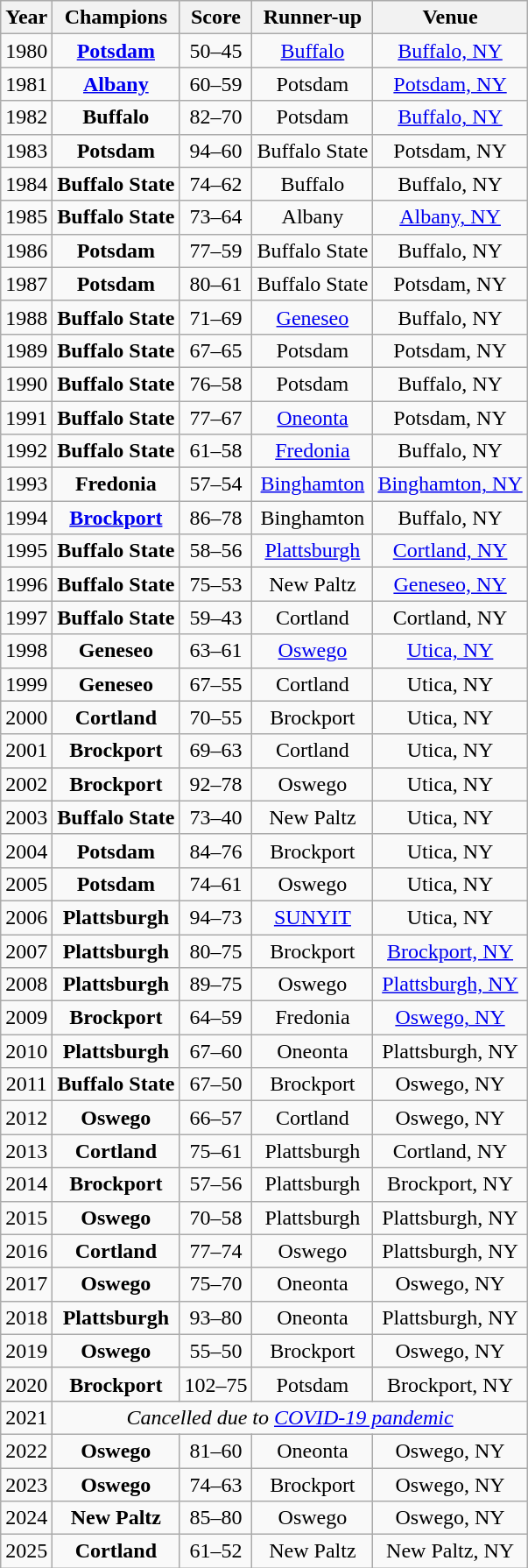<table class="wikitable sortable">
<tr>
<th>Year</th>
<th>Champions</th>
<th>Score</th>
<th>Runner-up</th>
<th>Venue</th>
</tr>
<tr align=center>
<td>1980</td>
<td><strong><a href='#'>Potsdam</a></strong></td>
<td>50–45</td>
<td><a href='#'>Buffalo</a></td>
<td><a href='#'>Buffalo, NY</a></td>
</tr>
<tr align=center>
<td>1981</td>
<td><strong><a href='#'>Albany</a></strong></td>
<td>60–59</td>
<td>Potsdam</td>
<td><a href='#'>Potsdam, NY</a></td>
</tr>
<tr align=center>
<td>1982</td>
<td><strong>Buffalo</strong></td>
<td>82–70</td>
<td>Potsdam</td>
<td><a href='#'>Buffalo, NY</a></td>
</tr>
<tr align=center>
<td>1983</td>
<td><strong>Potsdam</strong></td>
<td>94–60</td>
<td>Buffalo State</td>
<td>Potsdam, NY</td>
</tr>
<tr align=center>
<td>1984</td>
<td><strong>Buffalo State</strong></td>
<td>74–62</td>
<td>Buffalo</td>
<td>Buffalo, NY</td>
</tr>
<tr align=center>
<td>1985</td>
<td><strong>Buffalo State</strong></td>
<td>73–64</td>
<td>Albany</td>
<td><a href='#'>Albany, NY</a></td>
</tr>
<tr align=center>
<td>1986</td>
<td><strong>Potsdam</strong></td>
<td>77–59</td>
<td>Buffalo State</td>
<td>Buffalo, NY</td>
</tr>
<tr align=center>
<td>1987</td>
<td><strong>Potsdam</strong></td>
<td>80–61</td>
<td>Buffalo State</td>
<td>Potsdam, NY</td>
</tr>
<tr align=center>
<td>1988</td>
<td><strong>Buffalo State</strong></td>
<td>71–69</td>
<td><a href='#'>Geneseo</a></td>
<td>Buffalo, NY</td>
</tr>
<tr align=center>
<td>1989</td>
<td><strong>Buffalo State</strong></td>
<td>67–65</td>
<td>Potsdam</td>
<td>Potsdam, NY</td>
</tr>
<tr align=center>
<td>1990</td>
<td><strong>Buffalo State</strong></td>
<td>76–58</td>
<td>Potsdam</td>
<td>Buffalo, NY</td>
</tr>
<tr align=center>
<td>1991</td>
<td><strong>Buffalo State</strong></td>
<td>77–67</td>
<td><a href='#'>Oneonta</a></td>
<td>Potsdam, NY</td>
</tr>
<tr align=center>
<td>1992</td>
<td><strong>Buffalo State</strong></td>
<td>61–58</td>
<td><a href='#'>Fredonia</a></td>
<td>Buffalo, NY</td>
</tr>
<tr align=center>
<td>1993</td>
<td><strong>Fredonia</strong></td>
<td>57–54</td>
<td><a href='#'>Binghamton</a></td>
<td><a href='#'>Binghamton, NY</a></td>
</tr>
<tr align=center>
<td>1994</td>
<td><strong><a href='#'>Brockport</a></strong></td>
<td>86–78</td>
<td>Binghamton</td>
<td>Buffalo, NY</td>
</tr>
<tr align=center>
<td>1995</td>
<td><strong>Buffalo State</strong></td>
<td>58–56</td>
<td><a href='#'>Plattsburgh</a></td>
<td><a href='#'>Cortland, NY</a></td>
</tr>
<tr align=center>
<td>1996</td>
<td><strong>Buffalo State</strong></td>
<td>75–53</td>
<td>New Paltz</td>
<td><a href='#'>Geneseo, NY</a></td>
</tr>
<tr align=center>
<td>1997</td>
<td><strong>Buffalo State</strong></td>
<td>59–43</td>
<td>Cortland</td>
<td>Cortland, NY</td>
</tr>
<tr align=center>
<td>1998</td>
<td><strong>Geneseo</strong></td>
<td>63–61</td>
<td><a href='#'>Oswego</a></td>
<td><a href='#'>Utica, NY</a></td>
</tr>
<tr align=center>
<td>1999</td>
<td><strong>Geneseo</strong></td>
<td>67–55</td>
<td>Cortland</td>
<td>Utica, NY</td>
</tr>
<tr align=center>
<td>2000</td>
<td><strong>Cortland</strong></td>
<td>70–55</td>
<td>Brockport</td>
<td>Utica, NY</td>
</tr>
<tr align=center>
<td>2001</td>
<td><strong>Brockport</strong></td>
<td>69–63</td>
<td>Cortland</td>
<td>Utica, NY</td>
</tr>
<tr align=center>
<td>2002</td>
<td><strong>Brockport</strong></td>
<td>92–78</td>
<td>Oswego</td>
<td>Utica, NY</td>
</tr>
<tr align=center>
<td>2003</td>
<td><strong>Buffalo State</strong></td>
<td>73–40</td>
<td>New Paltz</td>
<td>Utica, NY</td>
</tr>
<tr align=center>
<td>2004</td>
<td><strong>Potsdam</strong></td>
<td>84–76</td>
<td>Brockport</td>
<td>Utica, NY</td>
</tr>
<tr align=center>
<td>2005</td>
<td><strong>Potsdam</strong></td>
<td>74–61</td>
<td>Oswego</td>
<td>Utica, NY</td>
</tr>
<tr align=center>
<td>2006</td>
<td><strong>Plattsburgh</strong></td>
<td>94–73</td>
<td><a href='#'>SUNYIT</a></td>
<td>Utica, NY</td>
</tr>
<tr align=center>
<td>2007</td>
<td><strong>Plattsburgh</strong></td>
<td>80–75</td>
<td>Brockport</td>
<td><a href='#'>Brockport, NY</a></td>
</tr>
<tr align=center>
<td>2008</td>
<td><strong>Plattsburgh </strong></td>
<td>89–75</td>
<td>Oswego</td>
<td><a href='#'>Plattsburgh, NY</a></td>
</tr>
<tr align=center>
<td>2009</td>
<td><strong>Brockport</strong></td>
<td>64–59</td>
<td>Fredonia</td>
<td><a href='#'>Oswego, NY</a></td>
</tr>
<tr align=center>
<td>2010</td>
<td><strong>Plattsburgh</strong></td>
<td>67–60</td>
<td>Oneonta</td>
<td>Plattsburgh, NY</td>
</tr>
<tr align=center>
<td>2011</td>
<td><strong>Buffalo State</strong></td>
<td>67–50</td>
<td>Brockport</td>
<td>Oswego, NY</td>
</tr>
<tr align=center>
<td>2012</td>
<td><strong>Oswego</strong></td>
<td>66–57</td>
<td>Cortland</td>
<td>Oswego, NY</td>
</tr>
<tr align=center>
<td>2013</td>
<td><strong>Cortland</strong></td>
<td>75–61</td>
<td>Plattsburgh</td>
<td>Cortland, NY</td>
</tr>
<tr align=center>
<td>2014</td>
<td><strong>Brockport</strong></td>
<td>57–56</td>
<td>Plattsburgh</td>
<td>Brockport, NY</td>
</tr>
<tr align=center>
<td>2015</td>
<td><strong>Oswego</strong></td>
<td>70–58</td>
<td>Plattsburgh</td>
<td>Plattsburgh, NY</td>
</tr>
<tr align=center>
<td>2016</td>
<td><strong>Cortland</strong></td>
<td>77–74</td>
<td>Oswego</td>
<td>Plattsburgh, NY</td>
</tr>
<tr align=center>
<td>2017</td>
<td><strong>Oswego</strong></td>
<td>75–70</td>
<td>Oneonta</td>
<td>Oswego, NY</td>
</tr>
<tr align=center>
<td>2018</td>
<td><strong>Plattsburgh</strong></td>
<td>93–80</td>
<td>Oneonta</td>
<td>Plattsburgh, NY</td>
</tr>
<tr align=center>
<td>2019</td>
<td><strong>Oswego</strong></td>
<td>55–50</td>
<td>Brockport</td>
<td>Oswego, NY</td>
</tr>
<tr align=center>
<td>2020</td>
<td><strong>Brockport</strong></td>
<td>102–75</td>
<td>Potsdam</td>
<td>Brockport, NY</td>
</tr>
<tr align=center>
<td>2021</td>
<td colspan=4><em>Cancelled due to <a href='#'>COVID-19 pandemic</a></em></td>
</tr>
<tr align=center>
<td>2022</td>
<td><strong>Oswego</strong></td>
<td>81–60</td>
<td>Oneonta</td>
<td>Oswego, NY</td>
</tr>
<tr align=center>
<td>2023</td>
<td><strong>Oswego</strong></td>
<td>74–63</td>
<td>Brockport</td>
<td>Oswego, NY</td>
</tr>
<tr align=center>
<td>2024</td>
<td><strong>New Paltz</strong></td>
<td>85–80</td>
<td>Oswego</td>
<td>Oswego, NY</td>
</tr>
<tr align=center>
<td>2025</td>
<td><strong>Cortland</strong></td>
<td>61–52</td>
<td>New Paltz</td>
<td>New Paltz, NY</td>
</tr>
</table>
